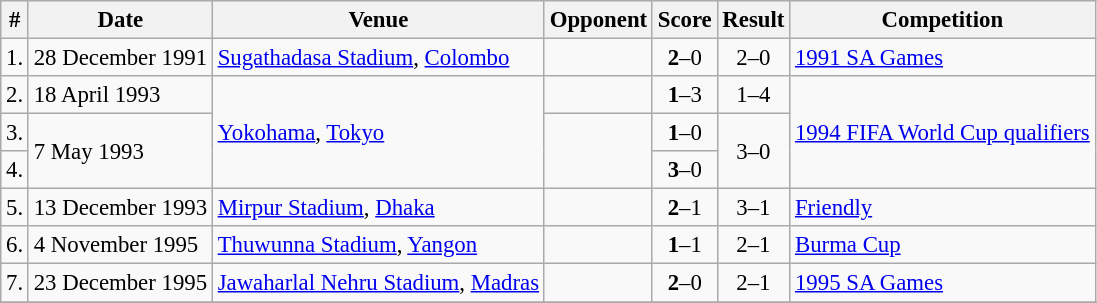<table class="wikitable" style="font-size:95%">
<tr>
<th>#</th>
<th>Date</th>
<th>Venue</th>
<th>Opponent</th>
<th>Score</th>
<th>Result</th>
<th>Competition</th>
</tr>
<tr>
<td>1.</td>
<td>28 December 1991</td>
<td><a href='#'>Sugathadasa Stadium</a>, <a href='#'>Colombo</a></td>
<td></td>
<td style="text-align:center;"><strong>2</strong>–0</td>
<td style="text-align:center;">2–0</td>
<td><a href='#'>1991 SA Games</a></td>
</tr>
<tr>
<td>2.</td>
<td>18 April 1993</td>
<td rowspan=3><a href='#'>Yokohama</a>, <a href='#'>Tokyo</a></td>
<td></td>
<td style="text-align:center;"><strong>1</strong>–3</td>
<td style="text-align:center;">1–4</td>
<td rowspan=3><a href='#'>1994 FIFA World Cup qualifiers</a></td>
</tr>
<tr>
<td>3.</td>
<td rowspan=2>7 May 1993</td>
<td rowspan=2></td>
<td style="text-align:center;"><strong>1</strong>–0</td>
<td rowspan=2 style="text-align:center;">3–0</td>
</tr>
<tr>
<td>4.</td>
<td style="text-align:center;"><strong>3</strong>–0</td>
</tr>
<tr>
<td>5.</td>
<td>13 December 1993</td>
<td><a href='#'>Mirpur Stadium</a>, <a href='#'>Dhaka</a></td>
<td></td>
<td style="text-align:center;"><strong>2</strong>–1</td>
<td style="text-align:center;">3–1</td>
<td><a href='#'>Friendly</a></td>
</tr>
<tr>
<td>6.</td>
<td>4 November 1995</td>
<td><a href='#'>Thuwunna Stadium</a>, <a href='#'>Yangon</a></td>
<td></td>
<td style="text-align:center;"><strong>1</strong>–1</td>
<td style="text-align:center;">2–1</td>
<td><a href='#'>Burma Cup</a></td>
</tr>
<tr>
<td>7.</td>
<td>23 December 1995</td>
<td><a href='#'>Jawaharlal Nehru Stadium</a>, <a href='#'>Madras</a></td>
<td></td>
<td style="text-align:center;"><strong>2</strong>–0</td>
<td style="text-align:center;">2–1</td>
<td><a href='#'>1995 SA Games</a></td>
</tr>
<tr>
</tr>
</table>
